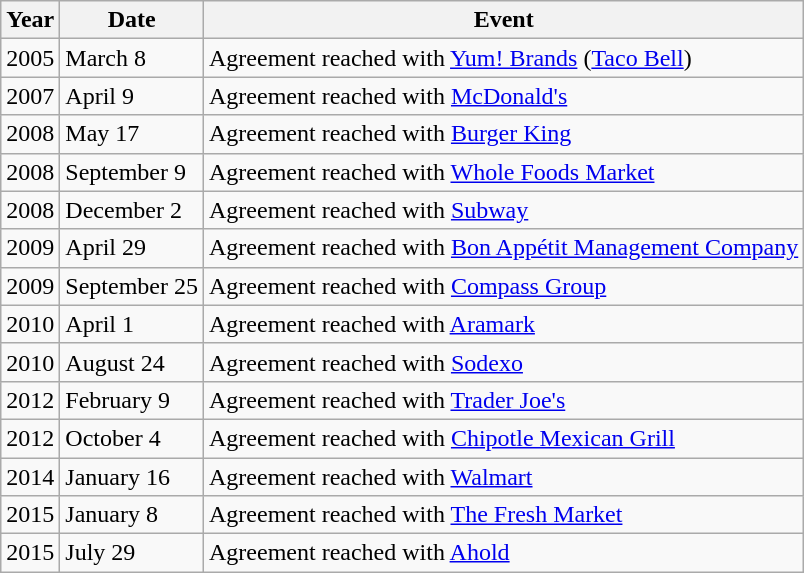<table class="wikitable">
<tr>
<th>Year</th>
<th>Date</th>
<th>Event</th>
</tr>
<tr>
<td>2005</td>
<td>March 8</td>
<td>Agreement reached with <a href='#'>Yum! Brands</a> (<a href='#'>Taco Bell</a>)</td>
</tr>
<tr>
<td>2007</td>
<td>April 9</td>
<td>Agreement reached with <a href='#'>McDonald's</a></td>
</tr>
<tr>
<td>2008</td>
<td>May 17</td>
<td>Agreement reached with <a href='#'>Burger King</a></td>
</tr>
<tr>
<td>2008</td>
<td>September 9</td>
<td>Agreement reached with <a href='#'>Whole Foods Market</a></td>
</tr>
<tr>
<td>2008</td>
<td>December 2</td>
<td>Agreement reached with <a href='#'>Subway</a></td>
</tr>
<tr>
<td>2009</td>
<td>April 29</td>
<td>Agreement reached with <a href='#'>Bon Appétit Management Company</a></td>
</tr>
<tr>
<td>2009</td>
<td>September 25</td>
<td>Agreement reached with <a href='#'>Compass Group</a></td>
</tr>
<tr>
<td>2010</td>
<td>April 1</td>
<td>Agreement reached with <a href='#'>Aramark</a></td>
</tr>
<tr>
<td>2010</td>
<td>August 24</td>
<td>Agreement reached with <a href='#'>Sodexo</a></td>
</tr>
<tr>
<td>2012</td>
<td>February 9</td>
<td>Agreement reached with <a href='#'>Trader Joe's</a></td>
</tr>
<tr>
<td>2012</td>
<td>October 4</td>
<td>Agreement reached with <a href='#'>Chipotle Mexican Grill</a></td>
</tr>
<tr>
<td>2014</td>
<td>January 16</td>
<td>Agreement reached with <a href='#'>Walmart</a></td>
</tr>
<tr>
<td>2015</td>
<td>January 8</td>
<td>Agreement reached with <a href='#'>The Fresh Market</a></td>
</tr>
<tr>
<td>2015</td>
<td>July 29</td>
<td>Agreement reached with <a href='#'>Ahold</a></td>
</tr>
</table>
